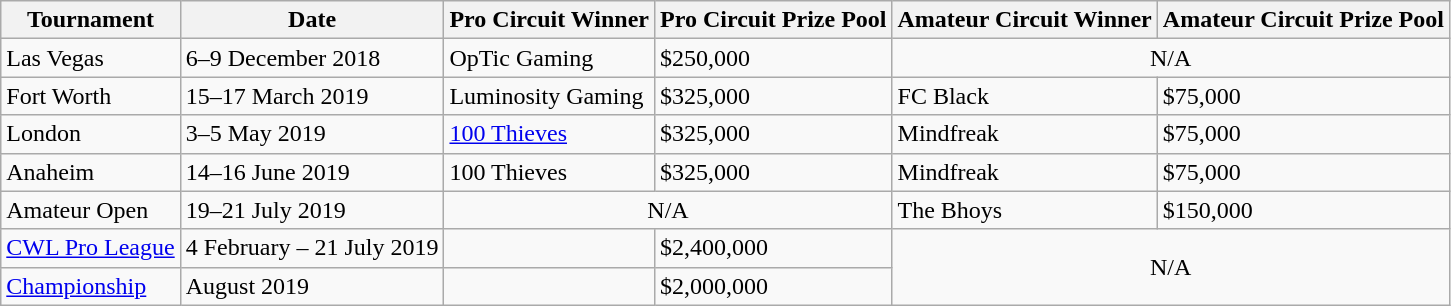<table class="wikitable">
<tr>
<th>Tournament</th>
<th>Date</th>
<th>Pro Circuit Winner</th>
<th>Pro Circuit Prize Pool</th>
<th>Amateur Circuit Winner</th>
<th>Amateur Circuit Prize Pool</th>
</tr>
<tr>
<td>Las Vegas</td>
<td>6–9 December 2018</td>
<td>OpTic Gaming</td>
<td>$250,000</td>
<td colspan="2" style="text-align: center;">N/A</td>
</tr>
<tr>
<td>Fort Worth</td>
<td>15–17 March 2019</td>
<td>Luminosity Gaming</td>
<td>$325,000</td>
<td>FC Black</td>
<td>$75,000</td>
</tr>
<tr>
<td>London</td>
<td>3–5 May 2019</td>
<td><a href='#'>100 Thieves</a></td>
<td>$325,000</td>
<td>Mindfreak</td>
<td>$75,000</td>
</tr>
<tr>
<td>Anaheim</td>
<td>14–16 June 2019</td>
<td>100 Thieves</td>
<td>$325,000</td>
<td>Mindfreak</td>
<td>$75,000</td>
</tr>
<tr>
<td>Amateur Open</td>
<td>19–21 July 2019</td>
<td colspan="2" style="text-align: center;">N/A</td>
<td>The Bhoys</td>
<td>$150,000</td>
</tr>
<tr>
<td><a href='#'>CWL Pro League</a></td>
<td>4 February – 21 July 2019</td>
<td></td>
<td>$2,400,000</td>
<td rowspan="2" colspan="2" style="text-align: center;">N/A</td>
</tr>
<tr>
<td><a href='#'>Championship</a></td>
<td>August 2019</td>
<td></td>
<td>$2,000,000</td>
</tr>
</table>
